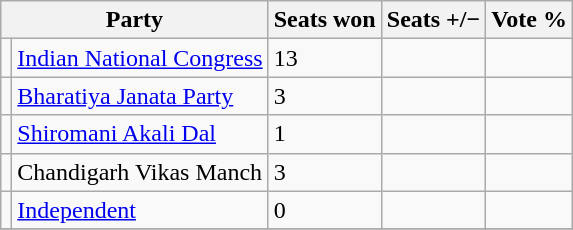<table class="sortable wikitable">
<tr>
<th colspan="2">Party</th>
<th>Seats won</th>
<th><strong>Seats +/−</strong></th>
<th>Vote %</th>
</tr>
<tr>
<td></td>
<td><a href='#'>Indian National Congress</a></td>
<td>13</td>
<td></td>
<td></td>
</tr>
<tr>
<td></td>
<td><a href='#'>Bharatiya Janata Party</a></td>
<td>3</td>
<td></td>
<td></td>
</tr>
<tr>
<td></td>
<td><a href='#'>Shiromani Akali Dal</a></td>
<td>1</td>
<td></td>
<td></td>
</tr>
<tr>
<td></td>
<td>Chandigarh Vikas Manch</td>
<td>3</td>
<td></td>
<td></td>
</tr>
<tr>
<td></td>
<td><a href='#'>Independent</a></td>
<td>0</td>
<td></td>
<td></td>
</tr>
<tr>
</tr>
</table>
